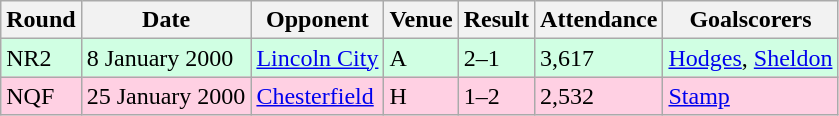<table class="wikitable">
<tr>
<th>Round</th>
<th>Date</th>
<th>Opponent</th>
<th>Venue</th>
<th>Result</th>
<th>Attendance</th>
<th>Goalscorers</th>
</tr>
<tr style="background-color: #d0ffe3;">
<td>NR2</td>
<td>8 January 2000</td>
<td><a href='#'>Lincoln City</a></td>
<td>A</td>
<td>2–1</td>
<td>3,617</td>
<td><a href='#'>Hodges</a>, <a href='#'>Sheldon</a></td>
</tr>
<tr style="background-color: #ffd0e3;">
<td>NQF</td>
<td>25 January 2000</td>
<td><a href='#'>Chesterfield</a></td>
<td>H</td>
<td>1–2</td>
<td>2,532</td>
<td><a href='#'>Stamp</a></td>
</tr>
</table>
